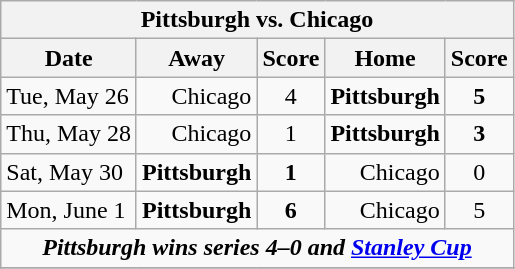<table class="wikitable">
<tr>
<th bgcolor="#DDDDDD" colspan="5">Pittsburgh vs. Chicago</th>
</tr>
<tr>
<th>Date</th>
<th>Away</th>
<th align="center">Score</th>
<th>Home</th>
<th align="center">Score</th>
</tr>
<tr>
<td>Tue, May 26</td>
<td align="right">Chicago</td>
<td align="center">4</td>
<td align="right"><strong>Pittsburgh</strong></td>
<td align="center"><strong>5</strong></td>
</tr>
<tr>
<td>Thu, May 28</td>
<td align="right">Chicago</td>
<td align="center">1</td>
<td align="right"><strong>Pittsburgh</strong></td>
<td align="center"><strong>3</strong></td>
</tr>
<tr>
<td>Sat, May 30</td>
<td align="right"><strong>Pittsburgh </strong></td>
<td align="center"><strong>1</strong></td>
<td align="right">Chicago</td>
<td align="center">0</td>
</tr>
<tr>
<td>Mon, June 1</td>
<td align="right"><strong>Pittsburgh</strong></td>
<td align="center"><strong>6</strong></td>
<td align="right">Chicago</td>
<td align="center">5</td>
</tr>
<tr>
<td align="center" colspan="5"><strong><em>Pittsburgh wins series 4–0 and <a href='#'>Stanley Cup</a></em></strong></td>
</tr>
<tr>
</tr>
</table>
